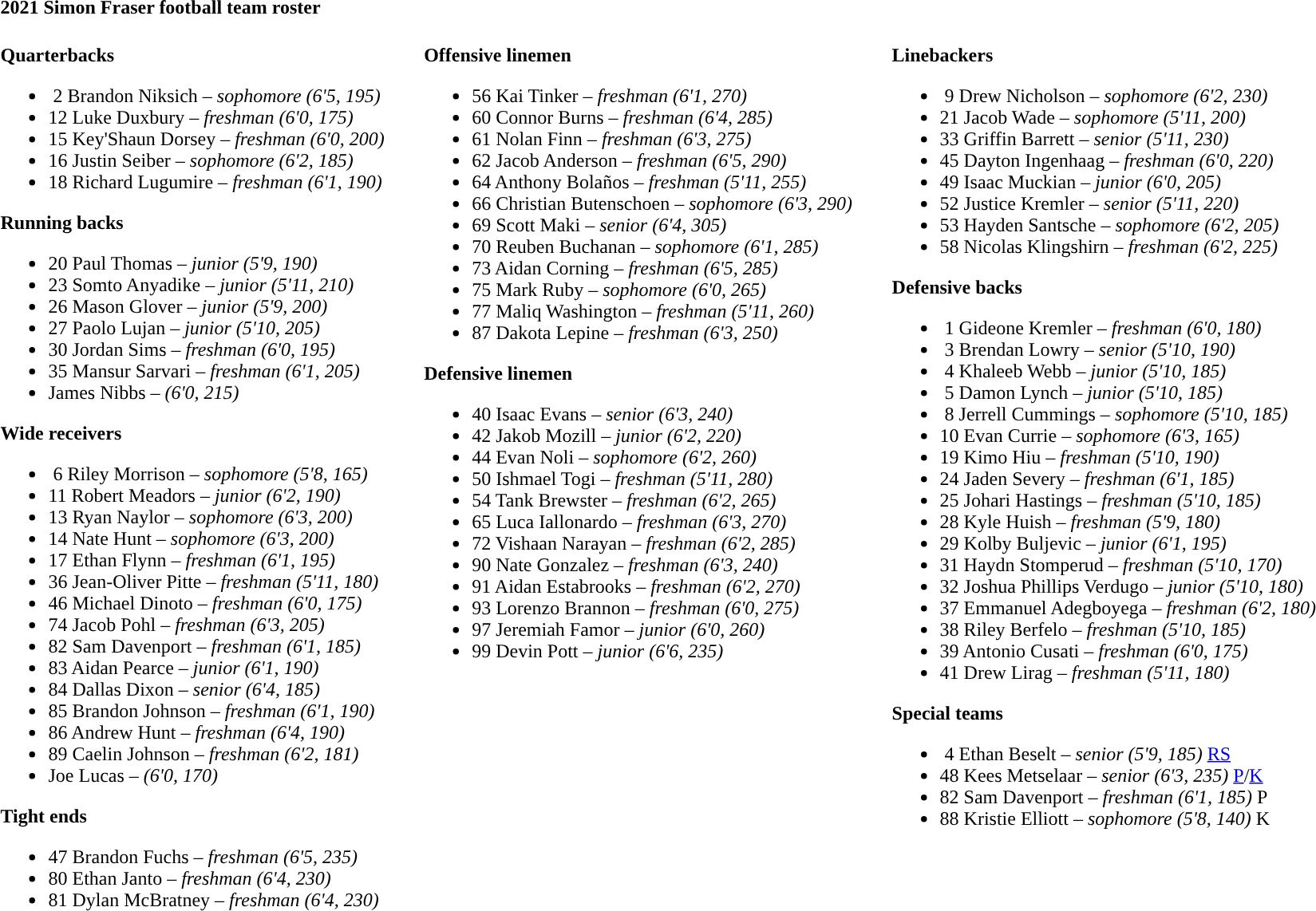<table class="toccolours" style="text-align: left;">
<tr>
<td colspan=11><strong>2021 Simon Fraser football team roster</strong></td>
</tr>
<tr>
<td valign="top"><br><strong>Quarterbacks</strong><ul><li> 2 Brandon Niksich – <em>sophomore (6'5, 195)</em></li><li>12 Luke Duxbury – <em>freshman (6'0, 175)</em></li><li>15 Key'Shaun Dorsey – <em>freshman (6'0, 200)</em></li><li>16 Justin Seiber – <em>sophomore (6'2, 185)</em></li><li>18 Richard Lugumire – <em>freshman (6'1, 190)</em></li></ul><strong>Running backs</strong><ul><li>20 Paul Thomas – <em>junior (5'9, 190)</em></li><li>23 Somto Anyadike – <em>junior (5'11, 210)</em></li><li>26 Mason Glover – <em>junior (5'9, 200)</em></li><li>27 Paolo Lujan – <em>junior (5'10, 205)</em></li><li>30 Jordan Sims – <em>freshman (6'0, 195)</em></li><li>35 Mansur Sarvari – <em>freshman (6'1, 205)</em></li><li>James Nibbs – <em> (6'0, 215)</em></li></ul><strong>Wide receivers</strong><ul><li> 6 Riley Morrison – <em>sophomore (5'8, 165)</em></li><li>11 Robert Meadors – <em>junior (6'2, 190)</em></li><li>13 Ryan Naylor – <em>sophomore (6'3, 200)</em></li><li>14 Nate Hunt – <em>sophomore (6'3, 200)</em></li><li>17 Ethan Flynn – <em>freshman (6'1, 195)</em></li><li>36 Jean-Oliver Pitte – <em>freshman (5'11, 180)</em></li><li>46 Michael Dinoto – <em>freshman (6'0, 175)</em></li><li>74 Jacob Pohl – <em>freshman (6'3, 205)</em></li><li>82 Sam Davenport – <em>freshman (6'1, 185)</em></li><li>83 Aidan Pearce – <em>junior (6'1, 190)</em></li><li>84 Dallas Dixon – <em>senior (6'4, 185)</em></li><li>85 Brandon Johnson – <em>freshman (6'1, 190)</em></li><li>86 Andrew Hunt – <em>freshman (6'4, 190)</em></li><li>89 Caelin Johnson – <em>freshman (6'2, 181)</em></li><li>Joe Lucas – <em> (6'0, 170)</em></li></ul><strong>Tight ends</strong><ul><li>47 Brandon Fuchs – <em>freshman (6'5, 235)</em></li><li>80 Ethan Janto – <em> freshman (6'4, 230)</em></li><li>81 Dylan McBratney – <em>freshman (6'4, 230)</em></li></ul></td>
<td width="25"> </td>
<td valign="top"><br><strong>Offensive linemen</strong><ul><li>56 Kai Tinker – <em>freshman (6'1, 270)</em></li><li>60 Connor Burns – <em>freshman (6'4, 285)</em></li><li>61 Nolan Finn – <em>freshman (6'3, 275)</em></li><li>62 Jacob Anderson – <em>freshman (6'5, 290)</em></li><li>64 Anthony Bolaños – <em>freshman (5'11, 255)</em></li><li>66 Christian Butenschoen – <em>sophomore (6'3, 290)</em></li><li>69 Scott Maki – <em>senior (6'4, 305)</em></li><li>70 Reuben Buchanan – <em>sophomore (6'1, 285)</em></li><li>73 Aidan Corning – <em>freshman (6'5, 285)</em></li><li>75 Mark Ruby – <em>sophomore (6'0, 265)</em></li><li>77 Maliq Washington – <em>freshman (5'11, 260)</em></li><li>87 Dakota Lepine – <em>freshman (6'3, 250)</em></li></ul><strong>Defensive linemen</strong><ul><li>40 Isaac Evans – <em>senior (6'3, 240)</em></li><li>42 Jakob Mozill – <em>junior (6'2, 220)</em></li><li>44 Evan Noli – <em>sophomore (6'2, 260)</em></li><li>50 Ishmael Togi – <em>freshman (5'11, 280)</em></li><li>54 Tank Brewster – <em>freshman (6'2, 265)</em></li><li>65 Luca Iallonardo – <em>freshman (6'3, 270)</em></li><li>72 Vishaan Narayan – <em>freshman (6'2, 285)</em></li><li>90 Nate Gonzalez – <em>freshman (6'3, 240)</em></li><li>91 Aidan Estabrooks – <em>freshman (6'2, 270)</em></li><li>93 Lorenzo Brannon – <em>freshman (6'0, 275)</em></li><li>97 Jeremiah Famor – <em>junior (6'0, 260)</em></li><li>99 Devin Pott – <em>junior (6'6, 235)</em></li></ul></td>
<td width="25"> </td>
<td valign="top"><br><strong>Linebackers</strong><ul><li> 9 Drew Nicholson – <em>sophomore (6'2, 230)</em></li><li>21 Jacob Wade – <em>sophomore (5'11, 200)</em></li><li>33 Griffin Barrett – <em>senior (5'11, 230)</em></li><li>45 Dayton Ingenhaag – <em>freshman (6'0, 220)</em></li><li>49 Isaac Muckian – <em>junior (6'0, 205)</em></li><li>52 Justice Kremler – <em>senior (5'11, 220)</em></li><li>53 Hayden Santsche – <em>sophomore (6'2, 205)</em></li><li>58 Nicolas Klingshirn – <em>freshman (6'2, 225)</em></li></ul><strong>Defensive backs</strong><ul><li> 1 Gideone Kremler – <em>freshman (6'0, 180)</em></li><li> 3 Brendan Lowry – <em>senior (5'10, 190)</em></li><li> 4 Khaleeb Webb – <em>junior (5'10, 185)</em></li><li> 5 Damon Lynch – <em>junior (5'10, 185)</em></li><li> 8 Jerrell Cummings – <em>sophomore (5'10, 185)</em></li><li>10 Evan Currie – <em>sophomore (6'3, 165)</em></li><li>19 Kimo Hiu – <em>freshman (5'10, 190)</em></li><li>24 Jaden Severy – <em>freshman (6'1, 185)</em></li><li>25 Johari Hastings – <em>freshman (5'10, 185)</em></li><li>28 Kyle Huish – <em>freshman (5'9, 180)</em></li><li>29 Kolby Buljevic – <em>junior (6'1, 195)</em></li><li>31 Haydn Stomperud – <em>freshman (5'10, 170)</em></li><li>32 Joshua Phillips Verdugo – <em>junior (5'10, 180)</em></li><li>37 Emmanuel Adegboyega – <em>freshman (6'2, 180)</em></li><li>38 Riley Berfelo – <em>freshman (5'10, 185)</em></li><li>39 Antonio Cusati – <em>freshman (6'0, 175)</em></li><li>41 Drew Lirag – <em>freshman (5'11, 180)</em></li></ul><strong>Special teams</strong><ul><li> 4 Ethan Beselt – <em>senior (5'9, 185)</em> <a href='#'>RS</a></li><li>48 Kees Metselaar – <em>senior (6'3, 235)</em> <a href='#'>P</a>/<a href='#'>K</a></li><li>82 Sam Davenport – <em>freshman (6'1, 185)</em> P</li><li>88 Kristie Elliott – <em>sophomore (5'8, 140)</em> K</li></ul></td>
</tr>
</table>
